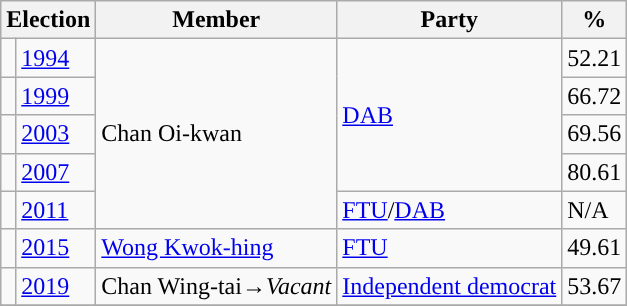<table class="wikitable">
<tr>
<th colspan="2">Election</th>
<th>Member</th>
<th>Party</th>
<th>%</th>
</tr>
<tr>
<td style="background-color: "></td>
<td><a href='#'>1994</a></td>
<td rowspan=5>Chan Oi-kwan</td>
<td rowspan=4><a href='#'>DAB</a></td>
<td>52.21</td>
</tr>
<tr>
<td style="background-color: "></td>
<td><a href='#'>1999</a></td>
<td>66.72</td>
</tr>
<tr>
<td style="background-color: "></td>
<td><a href='#'>2003</a></td>
<td>69.56</td>
</tr>
<tr>
<td style="background-color: "></td>
<td><a href='#'>2007</a></td>
<td>80.61</td>
</tr>
<tr>
<td style="background-color: "></td>
<td><a href='#'>2011</a></td>
<td><a href='#'>FTU</a>/<a href='#'>DAB</a></td>
<td>N/A</td>
</tr>
<tr>
<td style="background-color: "></td>
<td><a href='#'>2015</a></td>
<td><a href='#'>Wong Kwok-hing</a></td>
<td><a href='#'>FTU</a></td>
<td>49.61</td>
</tr>
<tr>
<td style="background-color: "></td>
<td><a href='#'>2019</a></td>
<td>Chan Wing-tai→<em>Vacant</em></td>
<td><a href='#'>Independent democrat</a></td>
<td>53.67</td>
</tr>
<tr>
</tr>
</table>
